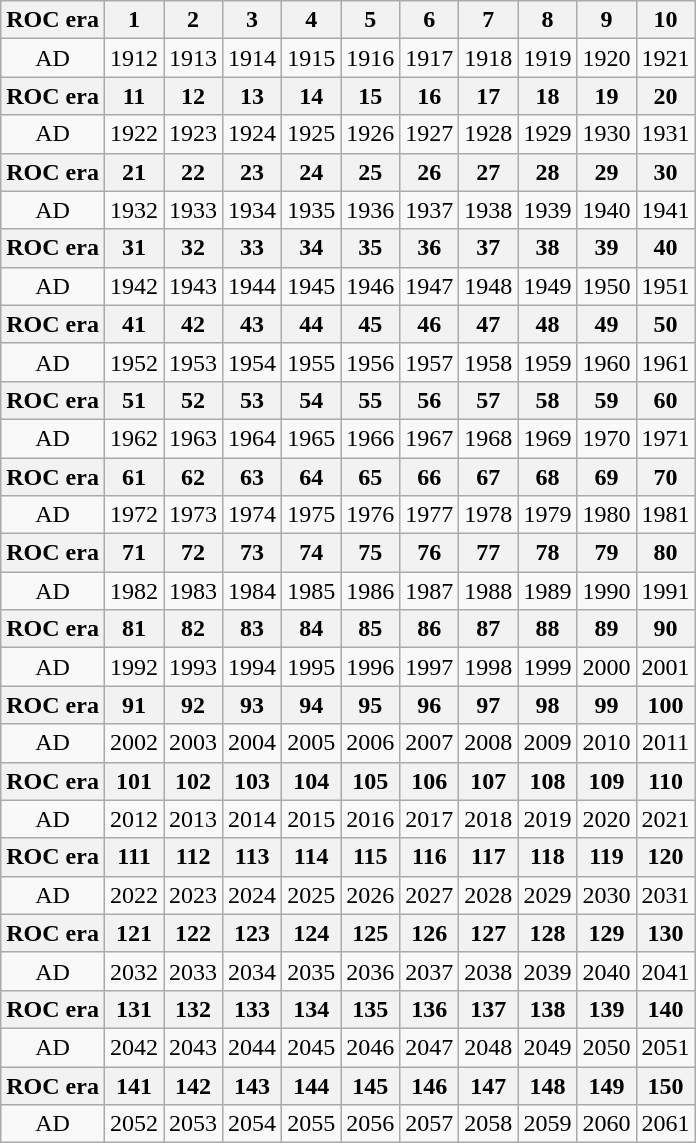<table class="wikitable" style="text-align:center">
<tr>
<th>ROC era</th>
<th>1</th>
<th>2</th>
<th>3</th>
<th>4</th>
<th>5</th>
<th>6</th>
<th>7</th>
<th>8</th>
<th>9</th>
<th>10</th>
</tr>
<tr>
<td>AD</td>
<td>1912</td>
<td>1913</td>
<td>1914</td>
<td>1915</td>
<td>1916</td>
<td>1917</td>
<td>1918</td>
<td>1919</td>
<td>1920</td>
<td>1921</td>
</tr>
<tr>
<th>ROC era</th>
<th>11</th>
<th>12</th>
<th>13</th>
<th>14</th>
<th>15</th>
<th>16</th>
<th>17</th>
<th>18</th>
<th>19</th>
<th>20</th>
</tr>
<tr>
<td>AD</td>
<td>1922</td>
<td>1923</td>
<td>1924</td>
<td>1925</td>
<td>1926</td>
<td>1927</td>
<td>1928</td>
<td>1929</td>
<td>1930</td>
<td>1931</td>
</tr>
<tr>
<th>ROC era</th>
<th>21</th>
<th>22</th>
<th>23</th>
<th>24</th>
<th>25</th>
<th>26</th>
<th>27</th>
<th>28</th>
<th>29</th>
<th>30</th>
</tr>
<tr>
<td>AD</td>
<td>1932</td>
<td>1933</td>
<td>1934</td>
<td>1935</td>
<td>1936</td>
<td>1937</td>
<td>1938</td>
<td>1939</td>
<td>1940</td>
<td>1941</td>
</tr>
<tr>
<th>ROC era</th>
<th>31</th>
<th>32</th>
<th>33</th>
<th>34</th>
<th>35</th>
<th>36</th>
<th>37</th>
<th>38</th>
<th>39</th>
<th>40</th>
</tr>
<tr>
<td>AD</td>
<td>1942</td>
<td>1943</td>
<td>1944</td>
<td>1945</td>
<td>1946</td>
<td>1947</td>
<td>1948</td>
<td>1949</td>
<td>1950</td>
<td>1951</td>
</tr>
<tr>
<th>ROC era</th>
<th>41</th>
<th>42</th>
<th>43</th>
<th>44</th>
<th>45</th>
<th>46</th>
<th>47</th>
<th>48</th>
<th>49</th>
<th>50</th>
</tr>
<tr>
<td>AD</td>
<td>1952</td>
<td>1953</td>
<td>1954</td>
<td>1955</td>
<td>1956</td>
<td>1957</td>
<td>1958</td>
<td>1959</td>
<td>1960</td>
<td>1961</td>
</tr>
<tr>
<th>ROC era</th>
<th>51</th>
<th>52</th>
<th>53</th>
<th>54</th>
<th>55</th>
<th>56</th>
<th>57</th>
<th>58</th>
<th>59</th>
<th>60</th>
</tr>
<tr>
<td>AD</td>
<td>1962</td>
<td>1963</td>
<td>1964</td>
<td>1965</td>
<td>1966</td>
<td>1967</td>
<td>1968</td>
<td>1969</td>
<td>1970</td>
<td>1971</td>
</tr>
<tr>
<th>ROC era</th>
<th>61</th>
<th>62</th>
<th>63</th>
<th>64</th>
<th>65</th>
<th>66</th>
<th>67</th>
<th>68</th>
<th>69</th>
<th>70</th>
</tr>
<tr>
<td>AD</td>
<td>1972</td>
<td>1973</td>
<td>1974</td>
<td>1975</td>
<td>1976</td>
<td>1977</td>
<td>1978</td>
<td>1979</td>
<td>1980</td>
<td>1981</td>
</tr>
<tr>
<th>ROC era</th>
<th>71</th>
<th>72</th>
<th>73</th>
<th>74</th>
<th>75</th>
<th>76</th>
<th>77</th>
<th>78</th>
<th>79</th>
<th>80</th>
</tr>
<tr>
<td>AD</td>
<td>1982</td>
<td>1983</td>
<td>1984</td>
<td>1985</td>
<td>1986</td>
<td>1987</td>
<td>1988</td>
<td>1989</td>
<td>1990</td>
<td>1991</td>
</tr>
<tr>
<th>ROC era</th>
<th>81</th>
<th>82</th>
<th>83</th>
<th>84</th>
<th>85</th>
<th>86</th>
<th>87</th>
<th>88</th>
<th>89</th>
<th>90</th>
</tr>
<tr>
<td>AD</td>
<td>1992</td>
<td>1993</td>
<td>1994</td>
<td>1995</td>
<td>1996</td>
<td>1997</td>
<td>1998</td>
<td>1999</td>
<td>2000</td>
<td>2001</td>
</tr>
<tr>
<th>ROC era</th>
<th>91</th>
<th>92</th>
<th>93</th>
<th>94</th>
<th>95</th>
<th>96</th>
<th>97</th>
<th>98</th>
<th>99</th>
<th>100</th>
</tr>
<tr>
<td>AD</td>
<td>2002</td>
<td>2003</td>
<td>2004</td>
<td>2005</td>
<td>2006</td>
<td>2007</td>
<td>2008</td>
<td>2009</td>
<td>2010</td>
<td>2011</td>
</tr>
<tr>
<th>ROC era</th>
<th>101</th>
<th>102</th>
<th>103</th>
<th>104</th>
<th>105</th>
<th>106</th>
<th>107</th>
<th>108</th>
<th>109</th>
<th>110</th>
</tr>
<tr>
<td>AD</td>
<td>2012</td>
<td>2013</td>
<td>2014</td>
<td>2015</td>
<td>2016</td>
<td>2017</td>
<td>2018</td>
<td>2019</td>
<td>2020</td>
<td>2021</td>
</tr>
<tr>
<th>ROC era</th>
<th>111</th>
<th>112</th>
<th>113</th>
<th>114</th>
<th>115</th>
<th>116</th>
<th>117</th>
<th>118</th>
<th>119</th>
<th>120</th>
</tr>
<tr>
<td>AD</td>
<td>2022</td>
<td>2023</td>
<td>2024</td>
<td>2025</td>
<td>2026</td>
<td>2027</td>
<td>2028</td>
<td>2029</td>
<td>2030</td>
<td>2031</td>
</tr>
<tr>
<th>ROC era</th>
<th>121</th>
<th>122</th>
<th>123</th>
<th>124</th>
<th>125</th>
<th>126</th>
<th>127</th>
<th>128</th>
<th>129</th>
<th>130</th>
</tr>
<tr>
<td>AD</td>
<td>2032</td>
<td>2033</td>
<td>2034</td>
<td>2035</td>
<td>2036</td>
<td>2037</td>
<td>2038</td>
<td>2039</td>
<td>2040</td>
<td>2041</td>
</tr>
<tr>
<th>ROC era</th>
<th>131</th>
<th>132</th>
<th>133</th>
<th>134</th>
<th>135</th>
<th>136</th>
<th>137</th>
<th>138</th>
<th>139</th>
<th>140</th>
</tr>
<tr>
<td>AD</td>
<td>2042</td>
<td>2043</td>
<td>2044</td>
<td>2045</td>
<td>2046</td>
<td>2047</td>
<td>2048</td>
<td>2049</td>
<td>2050</td>
<td>2051</td>
</tr>
<tr>
<th>ROC era</th>
<th>141</th>
<th>142</th>
<th>143</th>
<th>144</th>
<th>145</th>
<th>146</th>
<th>147</th>
<th>148</th>
<th>149</th>
<th>150</th>
</tr>
<tr>
<td>AD</td>
<td>2052</td>
<td>2053</td>
<td>2054</td>
<td>2055</td>
<td>2056</td>
<td>2057</td>
<td>2058</td>
<td>2059</td>
<td>2060</td>
<td>2061</td>
</tr>
</table>
